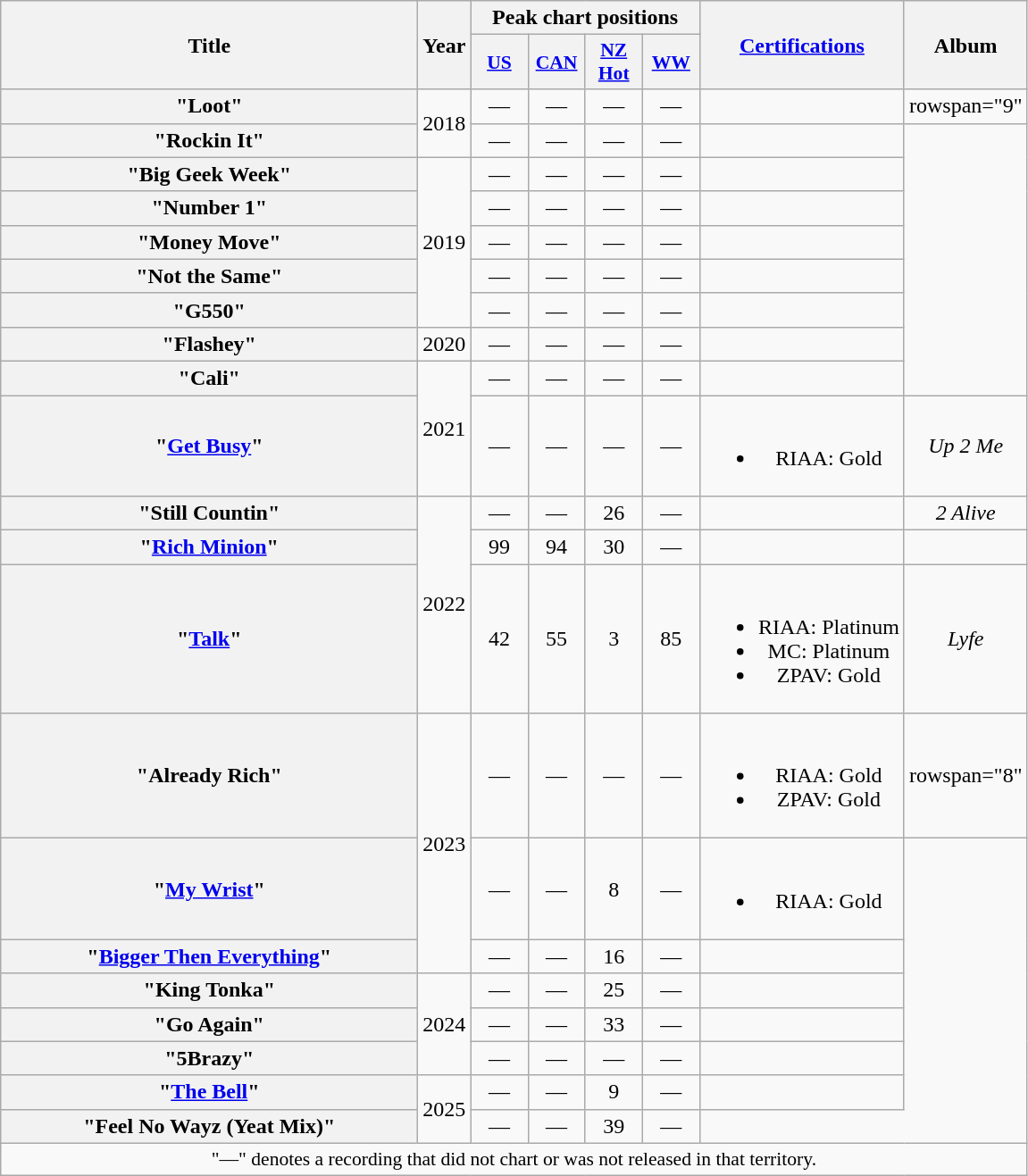<table class="wikitable plainrowheaders" style="text-align:center;">
<tr>
<th scope="col" rowspan="2" style="width:19em;">Title</th>
<th scope="col" rowspan="2">Year</th>
<th scope="col" colspan="4">Peak chart positions</th>
<th scope="col" rowspan="2"><a href='#'>Certifications</a></th>
<th scope="col" rowspan="2">Album</th>
</tr>
<tr>
<th scope="col" style="width:2.5em;font-size:90%;"><a href='#'>US</a><br></th>
<th scope="col" style="width:2.5em;font-size:90%;"><a href='#'>CAN</a><br></th>
<th scope="col" style="width:2.5em;font-size:90%;"><a href='#'>NZ<br>Hot</a><br></th>
<th scope="col" style="width:2.5em;font-size:90%;"><a href='#'>WW</a><br></th>
</tr>
<tr>
<th scope="row">"Loot"<br></th>
<td rowspan="2">2018</td>
<td>—</td>
<td>—</td>
<td>—</td>
<td>—</td>
<td></td>
<td>rowspan="9" </td>
</tr>
<tr>
<th scope="row">"Rockin It"</th>
<td>—</td>
<td>—</td>
<td>—</td>
<td>—</td>
<td></td>
</tr>
<tr>
<th scope="row">"Big Geek Week"</th>
<td rowspan="5">2019</td>
<td>—</td>
<td>—</td>
<td>—</td>
<td>—</td>
<td></td>
</tr>
<tr>
<th scope="row">"Number 1"</th>
<td>—</td>
<td>—</td>
<td>—</td>
<td>—</td>
<td></td>
</tr>
<tr>
<th scope="row">"Money Move"<br></th>
<td>—</td>
<td>—</td>
<td>—</td>
<td>—</td>
<td></td>
</tr>
<tr>
<th scope="row">"Not the Same"</th>
<td>—</td>
<td>—</td>
<td>—</td>
<td>—</td>
<td></td>
</tr>
<tr>
<th scope="row">"G550"<br></th>
<td>—</td>
<td>—</td>
<td>—</td>
<td>—</td>
<td></td>
</tr>
<tr>
<th scope="row">"Flashey"</th>
<td>2020</td>
<td>—</td>
<td>—</td>
<td>—</td>
<td>—</td>
<td></td>
</tr>
<tr>
<th scope="row">"Cali"</th>
<td rowspan="2">2021</td>
<td>—</td>
<td>—</td>
<td>—</td>
<td>—</td>
<td></td>
</tr>
<tr>
<th scope="row">"<a href='#'>Get Busy</a>"</th>
<td>—</td>
<td>—</td>
<td>—</td>
<td>—</td>
<td><br><ul><li>RIAA: Gold</li></ul></td>
<td><em>Up 2 Me</em></td>
</tr>
<tr>
<th scope="row">"Still Countin"</th>
<td rowspan="3">2022</td>
<td>—</td>
<td>—</td>
<td>26</td>
<td>—</td>
<td></td>
<td><em>2 Alive</em></td>
</tr>
<tr>
<th scope="row">"<a href='#'>Rich Minion</a>"</th>
<td>99</td>
<td>94</td>
<td>30</td>
<td>—</td>
<td></td>
<td></td>
</tr>
<tr>
<th scope="row">"<a href='#'>Talk</a>"</th>
<td>42</td>
<td>55</td>
<td>3</td>
<td>85</td>
<td><br><ul><li>RIAA: Platinum</li><li>MC: Platinum</li><li>ZPAV: Gold</li></ul></td>
<td><em>Lyfe</em></td>
</tr>
<tr>
<th scope="row">"Already Rich"</th>
<td rowspan="3">2023</td>
<td>—</td>
<td>—</td>
<td>—</td>
<td>—</td>
<td><br><ul><li>RIAA: Gold</li><li>ZPAV: Gold</li></ul></td>
<td>rowspan="8" </td>
</tr>
<tr>
<th scope="row">"<a href='#'>My Wrist</a>"<br></th>
<td>—</td>
<td>—</td>
<td>8</td>
<td>—</td>
<td><br><ul><li>RIAA: Gold</li></ul></td>
</tr>
<tr>
<th scope="row">"<a href='#'>Bigger Then Everything</a>"</th>
<td>—</td>
<td>—</td>
<td>16</td>
<td>—</td>
<td></td>
</tr>
<tr>
<th scope="row">"King Tonka"</th>
<td rowspan="3">2024</td>
<td>—</td>
<td>—</td>
<td>25</td>
<td>—</td>
<td></td>
</tr>
<tr>
<th scope="row">"Go Again"<br></th>
<td>—</td>
<td>—</td>
<td>33</td>
<td>—</td>
<td></td>
</tr>
<tr>
<th scope="row">"5Brazy"<br></th>
<td>—</td>
<td>—</td>
<td>—</td>
<td>—</td>
<td></td>
</tr>
<tr>
<th scope="row">"<a href='#'>The Bell</a>"</th>
<td rowspan="2">2025</td>
<td>—</td>
<td>—</td>
<td>9</td>
<td>—</td>
<td></td>
</tr>
<tr>
<th scope="row">"Feel No Wayz (Yeat Mix)"</th>
<td>—</td>
<td>—</td>
<td>39</td>
<td>—</td>
</tr>
<tr>
<td colspan="14" style="font-size:90%">"—" denotes a recording that did not chart or was not released in that territory.</td>
</tr>
</table>
